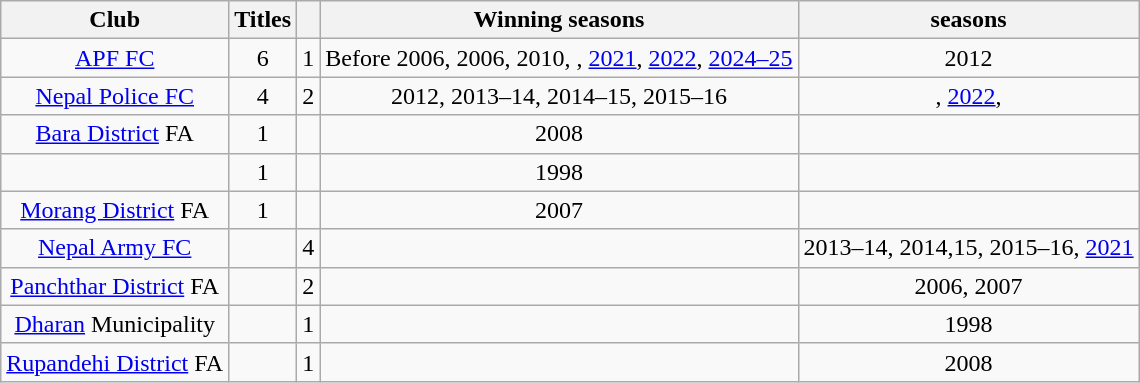<table class="wikitable sortable" style="text-align:center">
<tr>
<th>Club<br></th>
<th>Titles</th>
<th></th>
<th>Winning seasons</th>
<th> seasons</th>
</tr>
<tr>
<td><a href='#'>APF FC</a></td>
<td>6</td>
<td>1</td>
<td>Before 2006, 2006, 2010, , <a href='#'>2021</a>, <a href='#'>2022</a>, <a href='#'>2024–25</a></td>
<td>2012</td>
</tr>
<tr>
<td><a href='#'>Nepal Police FC</a></td>
<td>4</td>
<td>2</td>
<td>2012, 2013–14, 2014–15, 2015–16</td>
<td>,  <a href='#'>2022</a>, </td>
</tr>
<tr>
<td><a href='#'>Bara District</a> FA</td>
<td>1</td>
<td></td>
<td>2008</td>
<td></td>
</tr>
<tr>
<td></td>
<td>1</td>
<td></td>
<td>1998</td>
<td></td>
</tr>
<tr>
<td><a href='#'>Morang District</a> FA</td>
<td>1</td>
<td></td>
<td>2007</td>
<td></td>
</tr>
<tr>
<td><a href='#'>Nepal Army FC</a></td>
<td></td>
<td>4</td>
<td></td>
<td>2013–14, 2014,15, 2015–16, <a href='#'>2021</a></td>
</tr>
<tr>
<td><a href='#'>Panchthar District</a> FA</td>
<td></td>
<td>2</td>
<td></td>
<td>2006, 2007</td>
</tr>
<tr>
<td><a href='#'>Dharan</a> Municipality</td>
<td></td>
<td>1</td>
<td></td>
<td>1998</td>
</tr>
<tr>
<td><a href='#'>Rupandehi District</a> FA</td>
<td></td>
<td>1</td>
<td></td>
<td>2008</td>
</tr>
</table>
